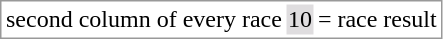<table border="0" style="border: 1px solid #999; background-color:#FFFFFF; text-align:center">
<tr>
<td>second column of every race</td>
<td style="background:#DFDDDF;">10</td>
<td>= race result</td>
</tr>
</table>
